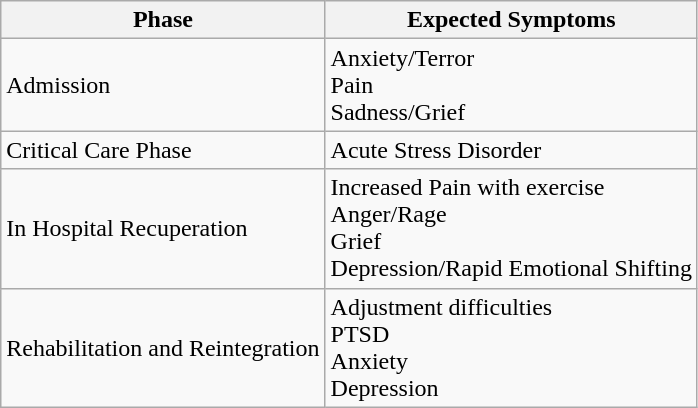<table class="wikitable">
<tr>
<th>Phase</th>
<th>Expected Symptoms</th>
</tr>
<tr>
<td>Admission</td>
<td>Anxiety/Terror<br>Pain<br>Sadness/Grief</td>
</tr>
<tr>
<td>Critical Care Phase</td>
<td>Acute Stress Disorder</td>
</tr>
<tr>
<td>In Hospital Recuperation</td>
<td>Increased Pain with exercise<br>Anger/Rage<br>Grief<br>Depression/Rapid Emotional Shifting</td>
</tr>
<tr>
<td>Rehabilitation and Reintegration</td>
<td>Adjustment difficulties<br>PTSD<br>Anxiety<br>Depression</td>
</tr>
</table>
